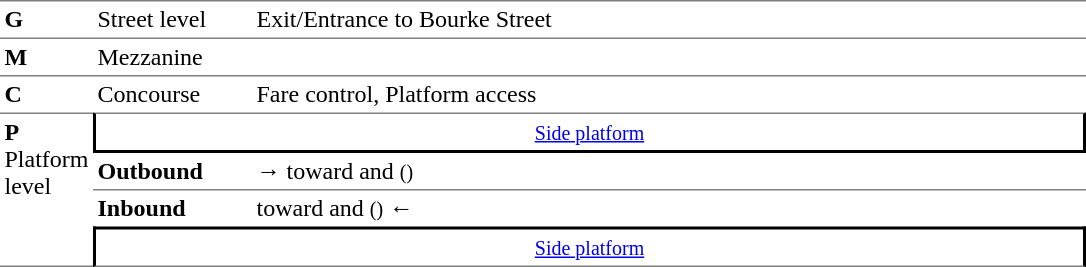<table border="0" cellspacing="0" cellpadding="3">
<tr>
<td style="border-top:solid 1px gray;" width=50><strong>G</strong></td>
<td style="border-top:solid 1px gray;" width=100>Street level</td>
<td style="border-top:solid 1px gray;" width=550>Exit/Entrance to Bourke Street</td>
</tr>
<tr>
<td style="border-top:solid 1px gray;"><strong>M</strong></td>
<td style="border-top:solid 1px gray;">Mezzanine</td>
<td style="border-top:solid 1px gray;"></td>
</tr>
<tr>
<td style="border-top:solid 1px gray;"><strong>C</strong></td>
<td style="border-top:solid 1px gray;">Concourse</td>
<td style="border-top:solid 1px gray;">Fare control, Platform access</td>
</tr>
<tr>
<td rowspan="4" style="border-top:solid 1px gray;border-bottom:solid 1px gray;"valign="top"><strong>P</strong><br>Platform level</td>
<td colspan="2" style="border-top:solid 1px gray;border-right:solid 2px black;border-left:solid 2px black;border-bottom:solid 2px black;text-align:center;"><small><a href='#'>Side platform</a></small></td>
</tr>
<tr>
<td style="border-bottom:solid 1px gray;"><span><strong>Outbound</strong></span></td>
<td style="border-bottom:solid 1px gray;">→  toward  and  <small>()</small></td>
</tr>
<tr>
<td><span><strong>Inbound</strong></span></td>
<td>  toward  and  <small>()</small> ←</td>
</tr>
<tr>
<td colspan="2" style="border-top:solid 2px black;border-right:solid 2px black;border-left:solid 2px black;border-bottom:solid 1px gray;text-align:center;"><small><a href='#'>Side platform</a></small></td>
</tr>
</table>
